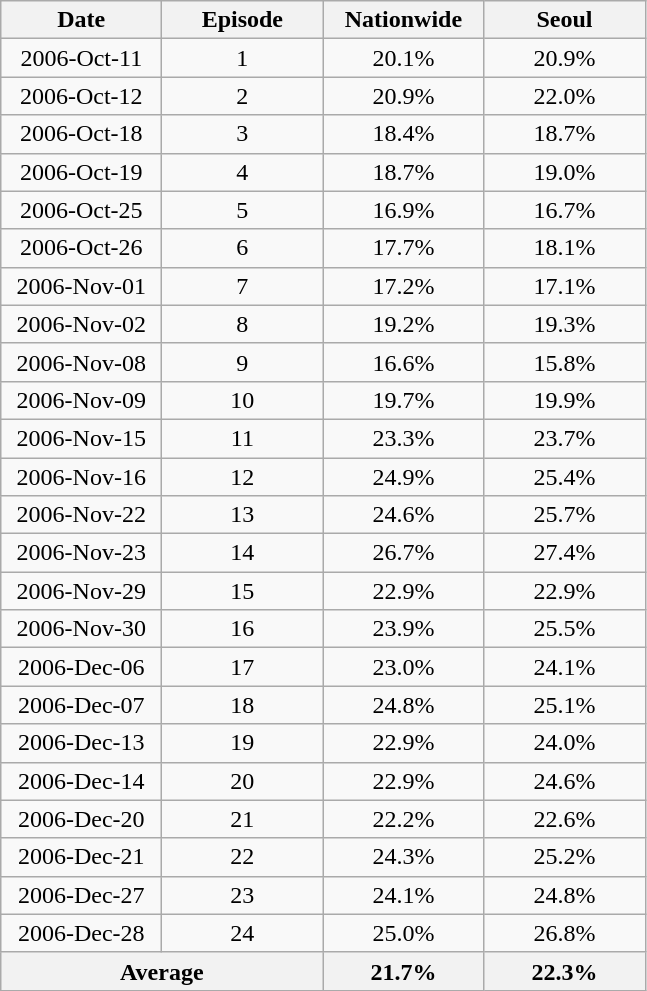<table class="wikitable">
<tr>
<th width=100>Date</th>
<th width=100>Episode</th>
<th width=100>Nationwide</th>
<th width=100>Seoul</th>
</tr>
<tr align=center>
<td>2006-Oct-11</td>
<td>1</td>
<td>20.1%</td>
<td>20.9%</td>
</tr>
<tr align=center>
<td>2006-Oct-12</td>
<td>2</td>
<td>20.9%</td>
<td>22.0%</td>
</tr>
<tr align=center>
<td>2006-Oct-18</td>
<td>3</td>
<td>18.4%</td>
<td>18.7%</td>
</tr>
<tr align=center>
<td>2006-Oct-19</td>
<td>4</td>
<td>18.7%</td>
<td>19.0%</td>
</tr>
<tr align=center>
<td>2006-Oct-25</td>
<td>5</td>
<td>16.9%</td>
<td>16.7%</td>
</tr>
<tr align=center>
<td>2006-Oct-26</td>
<td>6</td>
<td>17.7%</td>
<td>18.1%</td>
</tr>
<tr align=center>
<td>2006-Nov-01</td>
<td>7</td>
<td>17.2%</td>
<td>17.1%</td>
</tr>
<tr align=center>
<td>2006-Nov-02</td>
<td>8</td>
<td>19.2%</td>
<td>19.3%</td>
</tr>
<tr align=center>
<td>2006-Nov-08</td>
<td>9</td>
<td>16.6%</td>
<td>15.8%</td>
</tr>
<tr align=center>
<td>2006-Nov-09</td>
<td>10</td>
<td>19.7%</td>
<td>19.9%</td>
</tr>
<tr align=center>
<td>2006-Nov-15</td>
<td>11</td>
<td>23.3%</td>
<td>23.7%</td>
</tr>
<tr align=center>
<td>2006-Nov-16</td>
<td>12</td>
<td>24.9%</td>
<td>25.4%</td>
</tr>
<tr align=center>
<td>2006-Nov-22</td>
<td>13</td>
<td>24.6%</td>
<td>25.7%</td>
</tr>
<tr align=center>
<td>2006-Nov-23</td>
<td>14</td>
<td>26.7%</td>
<td>27.4%</td>
</tr>
<tr align=center>
<td>2006-Nov-29</td>
<td>15</td>
<td>22.9%</td>
<td>22.9%</td>
</tr>
<tr align=center>
<td>2006-Nov-30</td>
<td>16</td>
<td>23.9%</td>
<td>25.5%</td>
</tr>
<tr align=center>
<td>2006-Dec-06</td>
<td>17</td>
<td>23.0%</td>
<td>24.1%</td>
</tr>
<tr align=center>
<td>2006-Dec-07</td>
<td>18</td>
<td>24.8%</td>
<td>25.1%</td>
</tr>
<tr align=center>
<td>2006-Dec-13</td>
<td>19</td>
<td>22.9%</td>
<td>24.0%</td>
</tr>
<tr align=center>
<td>2006-Dec-14</td>
<td>20</td>
<td>22.9%</td>
<td>24.6%</td>
</tr>
<tr align=center>
<td>2006-Dec-20</td>
<td>21</td>
<td>22.2%</td>
<td>22.6%</td>
</tr>
<tr align=center>
<td>2006-Dec-21</td>
<td>22</td>
<td>24.3%</td>
<td>25.2%</td>
</tr>
<tr align=center>
<td>2006-Dec-27</td>
<td>23</td>
<td>24.1%</td>
<td>24.8%</td>
</tr>
<tr align=center>
<td>2006-Dec-28</td>
<td>24</td>
<td>25.0%</td>
<td>26.8%</td>
</tr>
<tr align="center">
<th colspan=2>Average</th>
<th>21.7%</th>
<th>22.3%</th>
</tr>
</table>
